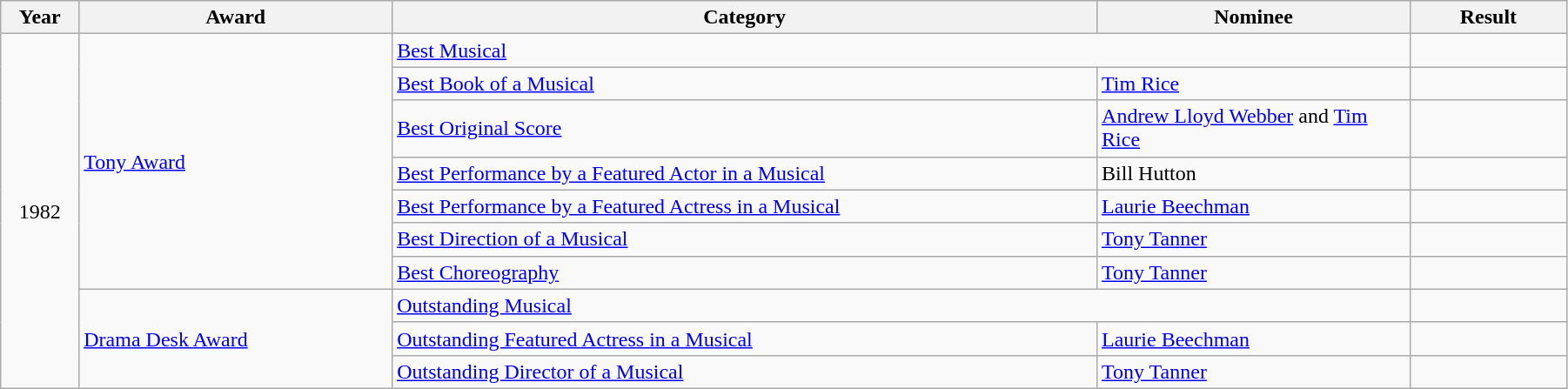<table class="wikitable" style="width:95%;">
<tr>
<th style="width:5%;">Year</th>
<th style="width:20%;">Award</th>
<th style="width:45%;">Category</th>
<th style="width:20%;">Nominee</th>
<th style="width:10%;">Result</th>
</tr>
<tr>
<td rowspan="10" style="text-align:center;">1982</td>
<td rowspan="7"><a href='#'>Tony Award</a></td>
<td colspan="2"><a href='#'>Best Musical</a></td>
<td></td>
</tr>
<tr>
<td><a href='#'>Best Book of a Musical</a></td>
<td><a href='#'>Tim Rice</a></td>
<td></td>
</tr>
<tr>
<td><a href='#'>Best Original Score</a></td>
<td><a href='#'>Andrew Lloyd Webber</a> and <a href='#'>Tim Rice</a></td>
<td></td>
</tr>
<tr>
<td><a href='#'>Best Performance by a Featured Actor in a Musical</a></td>
<td>Bill Hutton</td>
<td></td>
</tr>
<tr>
<td><a href='#'>Best Performance by a Featured Actress in a Musical</a></td>
<td><a href='#'>Laurie Beechman</a></td>
<td></td>
</tr>
<tr>
<td><a href='#'>Best Direction of a Musical</a></td>
<td><a href='#'>Tony Tanner</a></td>
<td></td>
</tr>
<tr>
<td><a href='#'>Best Choreography</a></td>
<td><a href='#'>Tony Tanner</a></td>
<td></td>
</tr>
<tr>
<td rowspan="3"><a href='#'>Drama Desk Award</a></td>
<td colspan="2"><a href='#'>Outstanding Musical</a></td>
<td></td>
</tr>
<tr>
<td><a href='#'>Outstanding Featured Actress in a Musical</a></td>
<td><a href='#'>Laurie Beechman</a></td>
<td></td>
</tr>
<tr>
<td><a href='#'>Outstanding Director of a Musical</a></td>
<td><a href='#'>Tony Tanner</a></td>
<td></td>
</tr>
</table>
